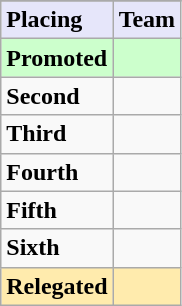<table class=wikitable>
<tr>
</tr>
<tr style="background: #E6E6FA;">
<td><strong>Placing</strong></td>
<td><strong>Team</strong></td>
</tr>
<tr style="background: #ccffcc;">
<td><strong>Promoted</strong></td>
<td><strong></strong></td>
</tr>
<tr>
<td><strong>Second</strong></td>
<td></td>
</tr>
<tr>
<td><strong>Third</strong></td>
<td></td>
</tr>
<tr>
<td><strong>Fourth</strong></td>
<td></td>
</tr>
<tr>
<td><strong>Fifth</strong></td>
<td></td>
</tr>
<tr>
<td><strong>Sixth</strong></td>
<td></td>
</tr>
<tr style="background: #ffebad;">
<td><strong>Relegated</strong></td>
<td></td>
</tr>
</table>
